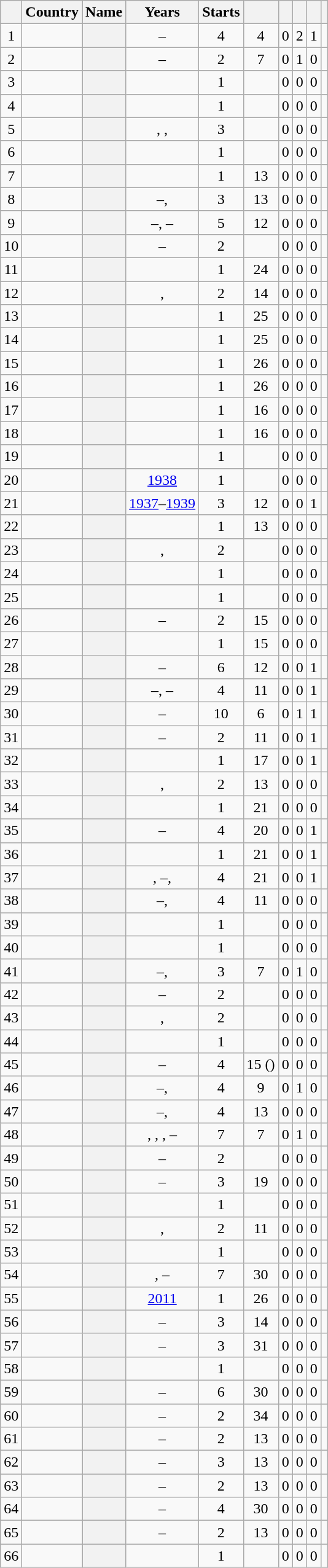<table class="wikitable sortable plainrowheaders" style="text-align:center;">
<tr>
<th scope="col"></th>
<th scope="col">Country</th>
<th scope="col">Name</th>
<th scope="col">Years</th>
<th scope="col">Starts</th>
<th scope="col"></th>
<th scope="col"></th>
<th scope="col"></th>
<th scope="col"></th>
<th scope="col" class="unsortable"></th>
</tr>
<tr>
<td align=center>1</td>
<td align="left"></td>
<th scope="row" align="left"></th>
<td>–</td>
<td>4</td>
<td>4</td>
<td>0</td>
<td>2</td>
<td>1</td>
<td align=center></td>
</tr>
<tr>
<td align=center>2</td>
<td align="left"></td>
<th scope=row align="left"></th>
<td>–</td>
<td>2</td>
<td>7</td>
<td>0</td>
<td>1</td>
<td>0</td>
<td></td>
</tr>
<tr>
<td align=center>3</td>
<td align="left"></td>
<th scope=row align="left"></th>
<td></td>
<td>1</td>
<td></td>
<td>0</td>
<td>0</td>
<td>0</td>
<td></td>
</tr>
<tr>
<td align=center>4</td>
<td align="left"></td>
<th scope=row align="left"></th>
<td></td>
<td>1</td>
<td></td>
<td>0</td>
<td>0</td>
<td>0</td>
<td></td>
</tr>
<tr>
<td align=center>5</td>
<td align="left"></td>
<th scope=row align="left"></th>
<td>, , </td>
<td>3</td>
<td></td>
<td>0</td>
<td>0</td>
<td>0</td>
<td></td>
</tr>
<tr>
<td align=center>6</td>
<td align="left"></td>
<th scope=row align="left"></th>
<td></td>
<td>1</td>
<td></td>
<td>0</td>
<td>0</td>
<td>0</td>
<td></td>
</tr>
<tr>
<td align=center>7</td>
<td align="left"></td>
<th scope=row align="left"></th>
<td></td>
<td>1</td>
<td>13</td>
<td>0</td>
<td>0</td>
<td>0</td>
<td></td>
</tr>
<tr>
<td align=center>8</td>
<td align="left"></td>
<th scope=row align="left"></th>
<td>–, </td>
<td>3</td>
<td>13</td>
<td>0</td>
<td>0</td>
<td>0</td>
<td></td>
</tr>
<tr>
<td align=center>9</td>
<td align="left"></td>
<th scope=row align="left"></th>
<td>–, –</td>
<td>5</td>
<td>12</td>
<td>0</td>
<td>0</td>
<td>0</td>
<td></td>
</tr>
<tr>
<td align=center>10</td>
<td align="left"></td>
<th scope=row align="left"></th>
<td>–</td>
<td>2</td>
<td></td>
<td>0</td>
<td>0</td>
<td>0</td>
<td></td>
</tr>
<tr>
<td align=center>11</td>
<td align="left"></td>
<th scope=row align="left"></th>
<td></td>
<td>1</td>
<td>24</td>
<td>0</td>
<td>0</td>
<td>0</td>
<td></td>
</tr>
<tr>
<td align=center>12</td>
<td align="left"></td>
<th scope=row align="left"></th>
<td>, </td>
<td>2</td>
<td>14</td>
<td>0</td>
<td>0</td>
<td>0</td>
<td></td>
</tr>
<tr>
<td align=center>13</td>
<td align="left"></td>
<th scope=row align="left"></th>
<td></td>
<td>1</td>
<td>25</td>
<td>0</td>
<td>0</td>
<td>0</td>
<td></td>
</tr>
<tr>
<td align=center>14</td>
<td align="left"></td>
<th scope=row align="left"></th>
<td></td>
<td>1</td>
<td>25</td>
<td>0</td>
<td>0</td>
<td>0</td>
<td></td>
</tr>
<tr>
<td align=center>15</td>
<td align="left"></td>
<th scope=row align="left"></th>
<td></td>
<td>1</td>
<td>26</td>
<td>0</td>
<td>0</td>
<td>0</td>
<td></td>
</tr>
<tr>
<td align=center>16</td>
<td align="left"></td>
<th scope=row align="left"></th>
<td></td>
<td>1</td>
<td>26</td>
<td>0</td>
<td>0</td>
<td>0</td>
<td></td>
</tr>
<tr>
<td align=center>17</td>
<td align="left"></td>
<th scope=row align="left"></th>
<td></td>
<td>1</td>
<td>16</td>
<td>0</td>
<td>0</td>
<td>0</td>
<td></td>
</tr>
<tr>
<td align="center">18</td>
<td align="left"></td>
<th scope="row" align="left"></th>
<td></td>
<td>1</td>
<td>16</td>
<td>0</td>
<td>0</td>
<td>0</td>
<td></td>
</tr>
<tr>
<td align="center">19</td>
<td align="left"></td>
<th scope="row" align="left"></th>
<td></td>
<td>1</td>
<td></td>
<td>0</td>
<td>0</td>
<td>0</td>
<td></td>
</tr>
<tr>
<td align="center">20</td>
<td align="left"></td>
<th scope="row" align="left"></th>
<td><a href='#'>1938</a></td>
<td>1</td>
<td></td>
<td>0</td>
<td>0</td>
<td>0</td>
<td></td>
</tr>
<tr>
<td align=center>21</td>
<td align="left"></td>
<th scope=row align="left"></th>
<td><a href='#'>1937</a>–<a href='#'>1939</a></td>
<td>3</td>
<td>12</td>
<td>0</td>
<td>0</td>
<td>1</td>
<td></td>
</tr>
<tr>
<td align=center>22</td>
<td align="left"></td>
<th scope=row align="left"></th>
<td></td>
<td>1</td>
<td>13</td>
<td>0</td>
<td>0</td>
<td>0</td>
<td></td>
</tr>
<tr>
<td align=center>23</td>
<td align="left"></td>
<th scope=row align="left"></th>
<td>, </td>
<td>2</td>
<td></td>
<td>0</td>
<td>0</td>
<td>0</td>
<td></td>
</tr>
<tr>
<td align=center>24</td>
<td align="left"></td>
<th scope=row align="left"></th>
<td></td>
<td>1</td>
<td></td>
<td>0</td>
<td>0</td>
<td>0</td>
<td></td>
</tr>
<tr>
<td align=center>25</td>
<td align="left"></td>
<th scope=row align="left"></th>
<td></td>
<td>1</td>
<td></td>
<td>0</td>
<td>0</td>
<td>0</td>
<td></td>
</tr>
<tr>
<td align=center>26</td>
<td align="left"></td>
<th scope=row align="left"></th>
<td>–</td>
<td>2</td>
<td>15</td>
<td>0</td>
<td>0</td>
<td>0</td>
<td></td>
</tr>
<tr>
<td align=center>27</td>
<td align="left"></td>
<th scope=row align="left"></th>
<td></td>
<td>1</td>
<td>15</td>
<td>0</td>
<td>0</td>
<td>0</td>
<td></td>
</tr>
<tr>
<td align="center">28</td>
<td align="left"></td>
<th scope="row" align="left"></th>
<td>–</td>
<td>6</td>
<td>12</td>
<td>0</td>
<td>0</td>
<td>1</td>
<td></td>
</tr>
<tr>
<td align="center">29</td>
<td align="left"></td>
<th scope="row" align="left"></th>
<td>–, –</td>
<td>4</td>
<td>11</td>
<td>0</td>
<td>0</td>
<td>1</td>
<td></td>
</tr>
<tr>
<td align="center">30</td>
<td align="left"></td>
<th scope="row" align="left"></th>
<td>–</td>
<td>10</td>
<td>6</td>
<td>0</td>
<td>1</td>
<td>1</td>
<td></td>
</tr>
<tr>
<td align="center">31</td>
<td align="left"></td>
<th scope="row" align="left"></th>
<td>–</td>
<td>2</td>
<td>11</td>
<td>0</td>
<td>0</td>
<td>1</td>
<td></td>
</tr>
<tr>
<td align="center">32</td>
<td align="left"></td>
<th scope="row" align="left"></th>
<td></td>
<td>1</td>
<td>17</td>
<td>0</td>
<td>0</td>
<td>1</td>
<td></td>
</tr>
<tr>
<td align="center">33</td>
<td align="left"></td>
<th scope="row" align="left"></th>
<td>, </td>
<td>2</td>
<td>13</td>
<td>0</td>
<td>0</td>
<td>0</td>
<td></td>
</tr>
<tr>
<td align="center">34</td>
<td align="left"></td>
<th scope="row" align="left"></th>
<td></td>
<td>1</td>
<td>21</td>
<td>0</td>
<td>0</td>
<td>0</td>
<td></td>
</tr>
<tr>
<td align="center">35</td>
<td align="left"></td>
<th scope="row" align="left"></th>
<td>–</td>
<td>4</td>
<td>20</td>
<td>0</td>
<td>0</td>
<td>1</td>
<td></td>
</tr>
<tr>
<td align="center">36</td>
<td align="left"></td>
<th scope="row" align="left"></th>
<td></td>
<td>1</td>
<td>21</td>
<td>0</td>
<td>0</td>
<td>1</td>
<td></td>
</tr>
<tr>
<td align="center">37</td>
<td align="left"></td>
<th scope="row" align="left"></th>
<td>, –, </td>
<td>4</td>
<td>21</td>
<td>0</td>
<td>0</td>
<td>1</td>
<td></td>
</tr>
<tr>
<td align="center">38</td>
<td align="left"></td>
<th scope="row" align="left"></th>
<td>–, </td>
<td>4</td>
<td>11</td>
<td>0</td>
<td>0</td>
<td>0</td>
<td></td>
</tr>
<tr>
<td align="center">39</td>
<td align="left"></td>
<th scope="row" align="left"></th>
<td></td>
<td>1</td>
<td></td>
<td>0</td>
<td>0</td>
<td>0</td>
<td></td>
</tr>
<tr>
<td align="center">40</td>
<td align="left"></td>
<th scope="row" align="left"></th>
<td></td>
<td>1</td>
<td></td>
<td>0</td>
<td>0</td>
<td>0</td>
<td></td>
</tr>
<tr>
<td align="center">41</td>
<td align="left"></td>
<th scope="row" align="left"></th>
<td>–, </td>
<td>3</td>
<td>7</td>
<td>0</td>
<td>1</td>
<td>0</td>
<td></td>
</tr>
<tr>
<td align="center">42</td>
<td align="left"></td>
<th scope="row" align="left"></th>
<td>–</td>
<td>2</td>
<td></td>
<td>0</td>
<td>0</td>
<td>0</td>
<td></td>
</tr>
<tr>
<td align="center">43</td>
<td align="left"></td>
<th scope="row" align="left"></th>
<td>, </td>
<td>2</td>
<td></td>
<td>0</td>
<td>0</td>
<td>0</td>
<td></td>
</tr>
<tr>
<td align="center">44</td>
<td align="left"></td>
<th scope="row" align="left"></th>
<td></td>
<td>1</td>
<td></td>
<td>0</td>
<td>0</td>
<td>0</td>
<td></td>
</tr>
<tr>
<td align="center">45</td>
<td align="left"></td>
<th scope="row" align="left"></th>
<td>–</td>
<td>4</td>
<td>15 ()</td>
<td>0</td>
<td>0</td>
<td>0</td>
<td></td>
</tr>
<tr>
<td align="center">46</td>
<td align="left"></td>
<th scope="row" align="left"></th>
<td>–, </td>
<td>4</td>
<td>9</td>
<td>0</td>
<td>1</td>
<td>0</td>
<td></td>
</tr>
<tr>
<td align="center">47</td>
<td align="left"></td>
<th scope="row" align="left"></th>
<td>–, </td>
<td>4</td>
<td>13</td>
<td>0</td>
<td>0</td>
<td>0</td>
<td></td>
</tr>
<tr>
<td align="center">48</td>
<td align="left"></td>
<th scope="row" align="left"></th>
<td>, , , –</td>
<td>7</td>
<td>7</td>
<td>0</td>
<td>1</td>
<td>0</td>
<td></td>
</tr>
<tr>
<td align="center">49</td>
<td align="left"></td>
<th scope="row" align="left"></th>
<td>–</td>
<td>2</td>
<td></td>
<td>0</td>
<td>0</td>
<td>0</td>
<td></td>
</tr>
<tr>
<td align="center">50</td>
<td align="left"></td>
<th scope="row" align="left"></th>
<td>–</td>
<td>3</td>
<td>19</td>
<td>0</td>
<td>0</td>
<td>0</td>
<td></td>
</tr>
<tr>
<td align="center">51</td>
<td align="left"></td>
<th scope="row" align="left"></th>
<td></td>
<td>1</td>
<td></td>
<td>0</td>
<td>0</td>
<td>0</td>
<td></td>
</tr>
<tr>
<td align="center">52</td>
<td align="left"></td>
<th scope="row" align="left"></th>
<td>, </td>
<td>2</td>
<td>11</td>
<td>0</td>
<td>0</td>
<td>0</td>
<td></td>
</tr>
<tr>
<td align="center">53</td>
<td align="left"></td>
<th scope="row" align="left"></th>
<td></td>
<td>1</td>
<td></td>
<td>0</td>
<td>0</td>
<td>0</td>
<td></td>
</tr>
<tr>
<td align="center">54</td>
<td align="left"></td>
<th scope="row" align="left"></th>
<td>, –</td>
<td>7</td>
<td>30</td>
<td>0</td>
<td>0</td>
<td>0</td>
<td></td>
</tr>
<tr>
<td align="center">55</td>
<td align="left"></td>
<th scope="row" align="left"></th>
<td><a href='#'>2011</a></td>
<td>1</td>
<td>26</td>
<td>0</td>
<td>0</td>
<td>0</td>
<td></td>
</tr>
<tr>
<td align="center">56</td>
<td align="left"></td>
<th scope="row" align="left"></th>
<td>–</td>
<td>3</td>
<td>14</td>
<td>0</td>
<td>0</td>
<td>0</td>
<td></td>
</tr>
<tr>
<td align="center">57</td>
<td align="left"></td>
<th scope="row" align="left"></th>
<td>–</td>
<td>3</td>
<td>31</td>
<td>0</td>
<td>0</td>
<td>0</td>
<td></td>
</tr>
<tr>
<td align="center">58</td>
<td align="left"></td>
<th scope="row" align="left"></th>
<td></td>
<td>1</td>
<td></td>
<td>0</td>
<td>0</td>
<td>0</td>
<td></td>
</tr>
<tr>
<td align="center">59</td>
<td align="left"></td>
<th scope="row" align="left"></th>
<td>–</td>
<td>6</td>
<td>30</td>
<td>0</td>
<td>0</td>
<td>0</td>
<td></td>
</tr>
<tr>
<td align="center">60</td>
<td align="left"></td>
<th scope="row" align="left"></th>
<td>–</td>
<td>2</td>
<td>34</td>
<td>0</td>
<td>0</td>
<td>0</td>
<td></td>
</tr>
<tr>
<td align="center">61</td>
<td align="left"></td>
<th scope="row" align="left"></th>
<td>–</td>
<td>2</td>
<td>13</td>
<td>0</td>
<td>0</td>
<td>0</td>
<td></td>
</tr>
<tr>
<td align="center">62</td>
<td align="left"></td>
<th scope="row" align="left"></th>
<td>–</td>
<td>3</td>
<td>13</td>
<td>0</td>
<td>0</td>
<td>0</td>
<td></td>
</tr>
<tr>
<td align="center">63</td>
<td align="left"></td>
<th scope="row" align="left"></th>
<td>–</td>
<td>2</td>
<td>13</td>
<td>0</td>
<td>0</td>
<td>0</td>
<td></td>
</tr>
<tr>
<td align="center">64</td>
<td align="left"></td>
<th scope="row" align="left"></th>
<td>–</td>
<td>4</td>
<td>30</td>
<td>0</td>
<td>0</td>
<td>0</td>
<td></td>
</tr>
<tr>
<td align="center">65</td>
<td align="left"></td>
<th scope="row" align="left"></th>
<td>–</td>
<td>2</td>
<td>13</td>
<td>0</td>
<td>0</td>
<td>0</td>
<td></td>
</tr>
<tr>
<td align="center">66</td>
<td align="left"></td>
<th scope="row" align="left"></th>
<td></td>
<td>1</td>
<td></td>
<td>0</td>
<td>0</td>
<td>0</td>
<td></td>
</tr>
</table>
